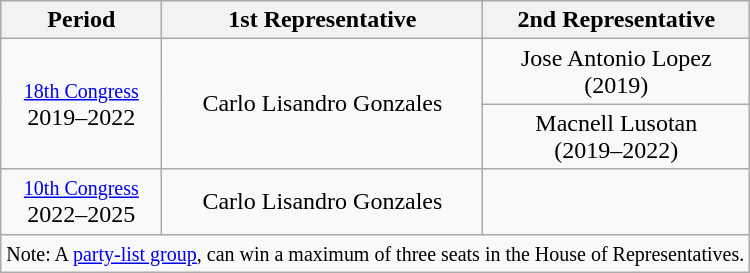<table class="wikitable"; style="text-align:center">
<tr>
<th>Period</th>
<th>1st Representative</th>
<th>2nd Representative</th>
</tr>
<tr>
<td rowspan=2><small><a href='#'>18th Congress</a></small><br>2019–2022</td>
<td rowspan=2>Carlo Lisandro Gonzales</td>
<td>Jose Antonio Lopez<br>(2019)</td>
</tr>
<tr>
<td>Macnell Lusotan<br>(2019–2022)</td>
</tr>
<tr>
<td><small><a href='#'>10th Congress</a></small><br>2022–2025</td>
<td>Carlo Lisandro Gonzales</td>
<td></td>
</tr>
<tr>
<td colspan=3><small>Note: A <a href='#'>party-list group</a>, can win a maximum of three seats in the House of Representatives.</small></td>
</tr>
</table>
